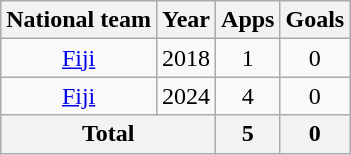<table class="wikitable" style="text-align: center;">
<tr>
<th>National team</th>
<th>Year</th>
<th>Apps</th>
<th>Goals</th>
</tr>
<tr>
<td><a href='#'>Fiji</a></td>
<td>2018</td>
<td>1</td>
<td>0</td>
</tr>
<tr>
<td><a href='#'>Fiji</a></td>
<td>2024</td>
<td>4</td>
<td>0</td>
</tr>
<tr>
<th colspan=2>Total</th>
<th>5</th>
<th>0</th>
</tr>
</table>
